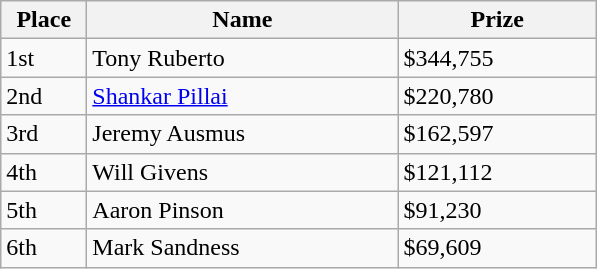<table class="wikitable">
<tr>
<th style="width:50px;">Place</th>
<th style="width:200px;">Name</th>
<th style="width:125px;">Prize</th>
</tr>
<tr>
<td>1st</td>
<td> Tony Ruberto</td>
<td>$344,755</td>
</tr>
<tr>
<td>2nd</td>
<td> <a href='#'>Shankar Pillai</a></td>
<td>$220,780</td>
</tr>
<tr>
<td>3rd</td>
<td> Jeremy Ausmus</td>
<td>$162,597</td>
</tr>
<tr>
<td>4th</td>
<td> Will Givens</td>
<td>$121,112</td>
</tr>
<tr>
<td>5th</td>
<td>  Aaron Pinson</td>
<td>$91,230</td>
</tr>
<tr>
<td>6th</td>
<td> Mark Sandness</td>
<td>$69,609</td>
</tr>
</table>
